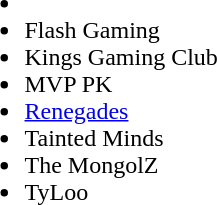<table cellspacing="30">
<tr>
<td valign="top" width="550px"><br><ul><li></li><li>Flash Gaming</li><li>Kings Gaming Club</li><li>MVP PK</li><li><a href='#'>Renegades</a></li><li>Tainted Minds</li><li>The MongolZ</li><li>TyLoo</li></ul></td>
</tr>
<tr>
</tr>
</table>
